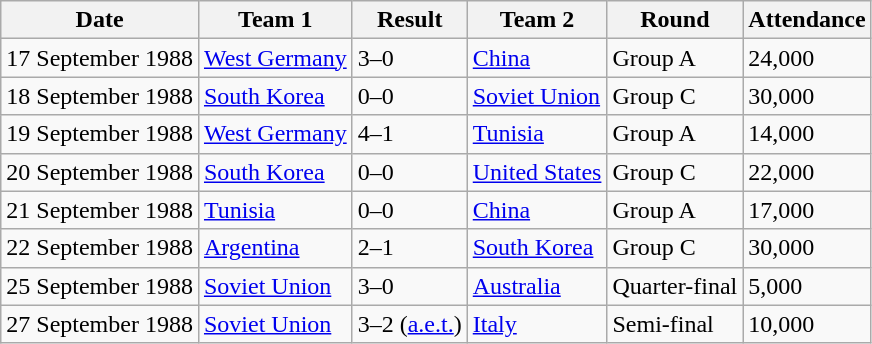<table class="wikitable">
<tr>
<th>Date</th>
<th>Team 1</th>
<th>Result</th>
<th>Team 2</th>
<th>Round</th>
<th>Attendance</th>
</tr>
<tr>
<td>17 September 1988</td>
<td><a href='#'>West Germany</a></td>
<td>3–0</td>
<td><a href='#'>China</a></td>
<td>Group A</td>
<td>24,000</td>
</tr>
<tr>
<td>18 September 1988</td>
<td><a href='#'>South Korea</a></td>
<td>0–0</td>
<td><a href='#'>Soviet Union</a></td>
<td>Group C</td>
<td>30,000</td>
</tr>
<tr>
<td>19 September 1988</td>
<td><a href='#'>West Germany</a></td>
<td>4–1</td>
<td><a href='#'>Tunisia</a></td>
<td>Group A</td>
<td>14,000</td>
</tr>
<tr>
<td>20 September 1988</td>
<td><a href='#'>South Korea</a></td>
<td>0–0</td>
<td><a href='#'>United States</a></td>
<td>Group C</td>
<td>22,000</td>
</tr>
<tr>
<td>21 September 1988</td>
<td><a href='#'>Tunisia</a></td>
<td>0–0</td>
<td><a href='#'>China</a></td>
<td>Group A</td>
<td>17,000</td>
</tr>
<tr>
<td>22 September 1988</td>
<td><a href='#'>Argentina</a></td>
<td>2–1</td>
<td><a href='#'>South Korea</a></td>
<td>Group C</td>
<td>30,000</td>
</tr>
<tr>
<td>25 September 1988</td>
<td><a href='#'>Soviet Union</a></td>
<td>3–0</td>
<td><a href='#'>Australia</a></td>
<td>Quarter-final</td>
<td>5,000</td>
</tr>
<tr>
<td>27 September 1988</td>
<td><a href='#'>Soviet Union</a></td>
<td>3–2 (<a href='#'>a.e.t.</a>)</td>
<td><a href='#'>Italy</a></td>
<td>Semi-final</td>
<td>10,000</td>
</tr>
</table>
